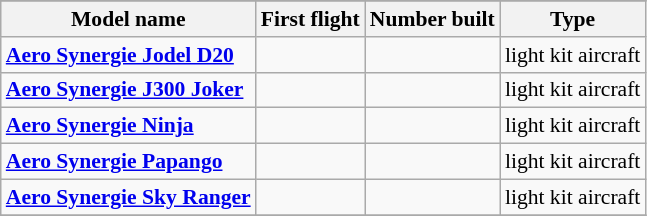<table class="wikitable" align=center style="font-size:90%;">
<tr>
</tr>
<tr style="background:#efefef;">
<th>Model name</th>
<th>First flight</th>
<th>Number built</th>
<th>Type</th>
</tr>
<tr>
<td align=left><strong><a href='#'>Aero Synergie Jodel D20</a></strong></td>
<td align=center></td>
<td align=center></td>
<td align=left>light kit aircraft</td>
</tr>
<tr>
<td align=left><strong><a href='#'>Aero Synergie J300 Joker</a></strong></td>
<td align=center></td>
<td align=center></td>
<td align=left>light kit aircraft</td>
</tr>
<tr>
<td align=left><strong><a href='#'>Aero Synergie Ninja</a></strong></td>
<td align=center></td>
<td align=center></td>
<td align=left>light kit aircraft</td>
</tr>
<tr>
<td align=left><strong><a href='#'>Aero Synergie Papango</a></strong></td>
<td align=center></td>
<td align=center></td>
<td align=left>light kit aircraft</td>
</tr>
<tr>
<td align=left><strong><a href='#'>Aero Synergie Sky Ranger</a></strong></td>
<td align=center></td>
<td align=center></td>
<td align=left>light kit aircraft</td>
</tr>
<tr>
</tr>
</table>
